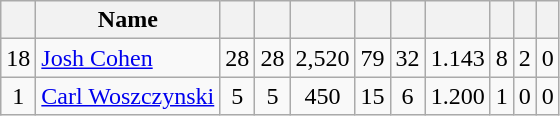<table class="wikitable sortable" style="text-align:center; font-size:100%;">
<tr>
<th></th>
<th>Name</th>
<th></th>
<th></th>
<th></th>
<th></th>
<th></th>
<th></th>
<th></th>
<th></th>
<th></th>
</tr>
<tr>
<td>18</td>
<td align=left> <a href='#'>Josh Cohen</a></td>
<td>28</td>
<td>28</td>
<td>2,520</td>
<td>79</td>
<td>32</td>
<td>1.143</td>
<td>8</td>
<td>2</td>
<td>0</td>
</tr>
<tr>
<td>1</td>
<td align=left> <a href='#'>Carl Woszczynski</a></td>
<td>5</td>
<td>5</td>
<td>450</td>
<td>15</td>
<td>6</td>
<td>1.200</td>
<td>1</td>
<td>0</td>
<td>0</td>
</tr>
</table>
